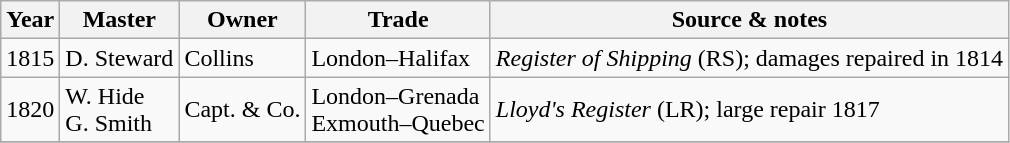<table class="sortable wikitable">
<tr>
<th>Year</th>
<th>Master</th>
<th>Owner</th>
<th>Trade</th>
<th>Source & notes</th>
</tr>
<tr>
<td>1815</td>
<td>D. Steward</td>
<td>Collins</td>
<td>London–Halifax</td>
<td><em>Register of Shipping</em> (RS); damages repaired in 1814</td>
</tr>
<tr>
<td>1820</td>
<td>W. Hide<br>G. Smith</td>
<td>Capt. & Co.</td>
<td>London–Grenada<br>Exmouth–Quebec</td>
<td><em>Lloyd's Register</em> (LR); large repair 1817</td>
</tr>
<tr>
</tr>
</table>
